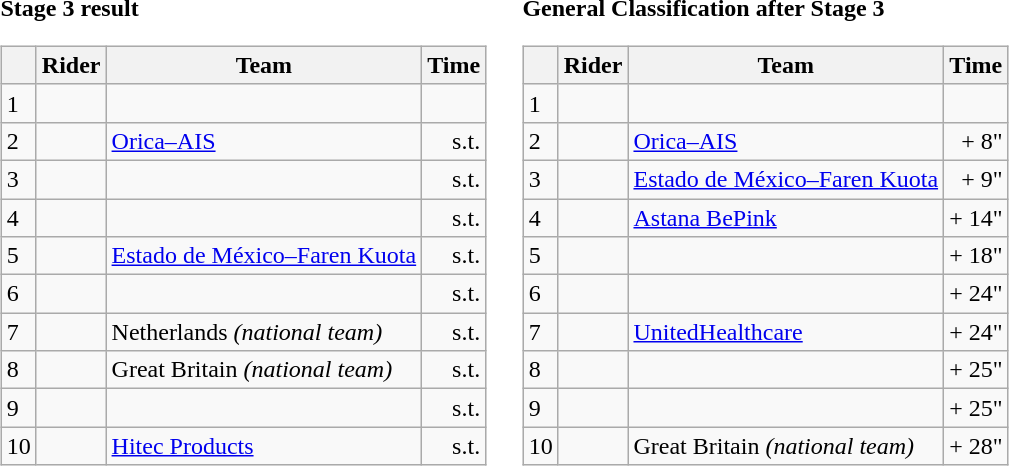<table>
<tr>
<td><strong>Stage 3 result</strong><br><table class="wikitable">
<tr>
<th></th>
<th>Rider</th>
<th>Team</th>
<th>Time</th>
</tr>
<tr>
<td>1</td>
<td> </td>
<td></td>
<td align="right"></td>
</tr>
<tr>
<td>2</td>
<td></td>
<td><a href='#'>Orica–AIS</a></td>
<td align="right">s.t.</td>
</tr>
<tr>
<td>3</td>
<td></td>
<td></td>
<td align="right">s.t.</td>
</tr>
<tr>
<td>4</td>
<td> </td>
<td></td>
<td align="right">s.t.</td>
</tr>
<tr>
<td>5</td>
<td></td>
<td><a href='#'>Estado de México–Faren Kuota</a></td>
<td align="right">s.t.</td>
</tr>
<tr>
<td>6</td>
<td></td>
<td></td>
<td align="right">s.t.</td>
</tr>
<tr>
<td>7</td>
<td></td>
<td>Netherlands <em>(national team)</em></td>
<td align="right">s.t.</td>
</tr>
<tr>
<td>8</td>
<td></td>
<td>Great Britain <em>(national team)</em></td>
<td align="right">s.t.</td>
</tr>
<tr>
<td>9</td>
<td></td>
<td></td>
<td align="right">s.t.</td>
</tr>
<tr>
<td>10</td>
<td></td>
<td><a href='#'>Hitec Products</a></td>
<td align="right">s.t.</td>
</tr>
</table>
</td>
<td></td>
<td><strong>General Classification after Stage 3</strong><br><table class="wikitable">
<tr>
<th></th>
<th>Rider</th>
<th>Team</th>
<th>Time</th>
</tr>
<tr>
<td>1</td>
<td> </td>
<td></td>
<td align="right"></td>
</tr>
<tr>
<td>2</td>
<td></td>
<td><a href='#'>Orica–AIS</a></td>
<td align="right">+ 8"</td>
</tr>
<tr>
<td>3</td>
<td> </td>
<td><a href='#'>Estado de México–Faren Kuota</a></td>
<td align="right">+ 9"</td>
</tr>
<tr>
<td>4</td>
<td></td>
<td><a href='#'>Astana BePink</a></td>
<td align="right">+ 14"</td>
</tr>
<tr>
<td>5</td>
<td> </td>
<td></td>
<td align="right">+ 18"</td>
</tr>
<tr>
<td>6</td>
<td></td>
<td></td>
<td align="right">+ 24"</td>
</tr>
<tr>
<td>7</td>
<td></td>
<td><a href='#'>UnitedHealthcare</a></td>
<td align="right">+ 24"</td>
</tr>
<tr>
<td>8</td>
<td></td>
<td></td>
<td align="right">+ 25"</td>
</tr>
<tr>
<td>9</td>
<td></td>
<td></td>
<td align="right">+ 25"</td>
</tr>
<tr>
<td>10</td>
<td></td>
<td>Great Britain <em>(national team)</em></td>
<td align="right">+ 28"</td>
</tr>
</table>
</td>
</tr>
</table>
